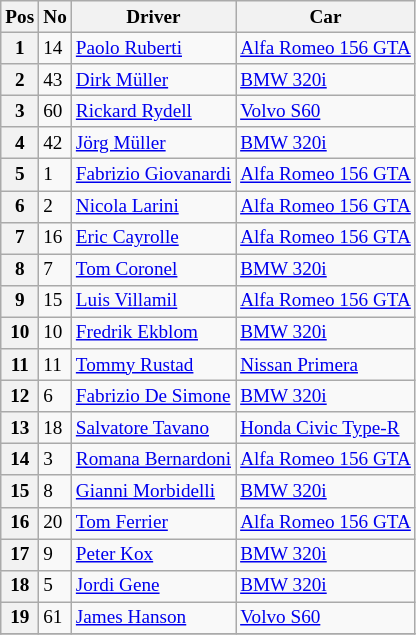<table class="wikitable" style="font-size: 80%;">
<tr>
<th>Pos</th>
<th>No</th>
<th>Driver</th>
<th>Car</th>
</tr>
<tr>
<th>1</th>
<td>14</td>
<td> <a href='#'>Paolo Ruberti</a></td>
<td><a href='#'>Alfa Romeo 156 GTA</a></td>
</tr>
<tr>
<th>2</th>
<td>43</td>
<td> <a href='#'>Dirk Müller</a></td>
<td><a href='#'>BMW 320i</a></td>
</tr>
<tr>
<th>3</th>
<td>60</td>
<td> <a href='#'>Rickard Rydell</a></td>
<td><a href='#'>Volvo S60</a></td>
</tr>
<tr>
<th>4</th>
<td>42</td>
<td> <a href='#'>Jörg Müller</a></td>
<td><a href='#'>BMW 320i</a></td>
</tr>
<tr>
<th>5</th>
<td>1</td>
<td> <a href='#'>Fabrizio Giovanardi</a></td>
<td><a href='#'>Alfa Romeo 156 GTA</a></td>
</tr>
<tr>
<th>6</th>
<td>2</td>
<td> <a href='#'>Nicola Larini</a></td>
<td><a href='#'>Alfa Romeo 156 GTA</a></td>
</tr>
<tr>
<th>7</th>
<td>16</td>
<td> <a href='#'>Eric Cayrolle</a></td>
<td><a href='#'>Alfa Romeo 156 GTA</a></td>
</tr>
<tr>
<th>8</th>
<td>7</td>
<td> <a href='#'>Tom Coronel</a></td>
<td><a href='#'>BMW 320i</a></td>
</tr>
<tr>
<th>9</th>
<td>15</td>
<td> <a href='#'>Luis Villamil</a></td>
<td><a href='#'>Alfa Romeo 156 GTA</a></td>
</tr>
<tr>
<th>10</th>
<td>10</td>
<td> <a href='#'>Fredrik Ekblom</a></td>
<td><a href='#'>BMW 320i</a></td>
</tr>
<tr>
<th>11</th>
<td>11</td>
<td> <a href='#'>Tommy Rustad</a></td>
<td><a href='#'>Nissan Primera</a></td>
</tr>
<tr>
<th>12</th>
<td>6</td>
<td> <a href='#'>Fabrizio De Simone</a></td>
<td><a href='#'>BMW 320i</a></td>
</tr>
<tr>
<th>13</th>
<td>18</td>
<td> <a href='#'>Salvatore Tavano</a></td>
<td><a href='#'>Honda Civic Type-R</a></td>
</tr>
<tr>
<th>14</th>
<td>3</td>
<td> <a href='#'>Romana Bernardoni</a></td>
<td><a href='#'>Alfa Romeo 156 GTA</a></td>
</tr>
<tr>
<th>15</th>
<td>8</td>
<td> <a href='#'>Gianni Morbidelli</a></td>
<td><a href='#'>BMW 320i</a></td>
</tr>
<tr>
<th>16</th>
<td>20</td>
<td> <a href='#'>Tom Ferrier</a></td>
<td><a href='#'>Alfa Romeo 156 GTA</a></td>
</tr>
<tr>
<th>17</th>
<td>9</td>
<td> <a href='#'>Peter Kox</a></td>
<td><a href='#'>BMW 320i</a></td>
</tr>
<tr>
<th>18</th>
<td>5</td>
<td> <a href='#'>Jordi Gene</a></td>
<td><a href='#'>BMW 320i</a></td>
</tr>
<tr>
<th>19</th>
<td>61</td>
<td> <a href='#'>James Hanson</a></td>
<td><a href='#'>Volvo S60</a></td>
</tr>
<tr>
</tr>
</table>
